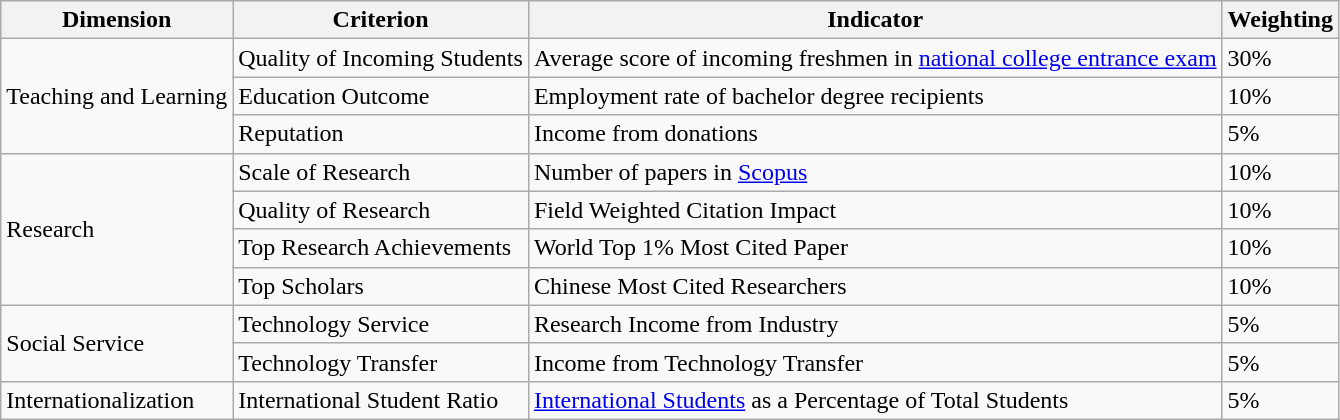<table class="wikitable">
<tr>
<th>Dimension</th>
<th>Criterion</th>
<th>Indicator</th>
<th>Weighting</th>
</tr>
<tr>
<td rowspan=3>Teaching and Learning</td>
<td>Quality of Incoming Students</td>
<td>Average score of incoming freshmen in <a href='#'>national college entrance exam</a></td>
<td>30%</td>
</tr>
<tr>
<td>Education Outcome</td>
<td>Employment rate of bachelor degree recipients</td>
<td>10%</td>
</tr>
<tr>
<td>Reputation</td>
<td>Income from donations</td>
<td>5%</td>
</tr>
<tr>
<td rowspan=4>Research</td>
<td>Scale of Research</td>
<td>Number of papers in <a href='#'>Scopus</a></td>
<td>10%</td>
</tr>
<tr>
<td>Quality of Research</td>
<td>Field Weighted Citation Impact</td>
<td>10%</td>
</tr>
<tr>
<td>Top Research Achievements</td>
<td>World Top 1% Most Cited Paper</td>
<td>10%</td>
</tr>
<tr>
<td>Top Scholars</td>
<td>Chinese Most Cited Researchers</td>
<td>10%</td>
</tr>
<tr>
<td rowspan=2>Social Service</td>
<td>Technology Service</td>
<td>Research Income from Industry</td>
<td>5%</td>
</tr>
<tr>
<td>Technology Transfer</td>
<td>Income from Technology Transfer</td>
<td>5%</td>
</tr>
<tr>
<td>Internationalization</td>
<td>International Student Ratio</td>
<td><a href='#'>International Students</a> as a Percentage of Total Students</td>
<td>5%</td>
</tr>
</table>
